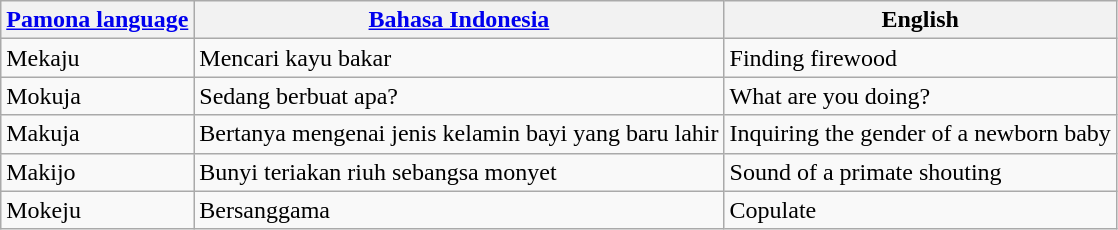<table class="wikitable">
<tr>
<th><a href='#'>Pamona language</a></th>
<th><a href='#'>Bahasa Indonesia</a></th>
<th>English</th>
</tr>
<tr>
<td>Mekaju</td>
<td>Mencari kayu bakar</td>
<td>Finding firewood</td>
</tr>
<tr>
<td>Mokuja</td>
<td>Sedang berbuat apa?</td>
<td>What are you doing?</td>
</tr>
<tr>
<td>Makuja</td>
<td>Bertanya mengenai jenis kelamin bayi yang baru lahir</td>
<td>Inquiring the gender of a newborn baby</td>
</tr>
<tr>
<td>Makijo</td>
<td>Bunyi teriakan riuh sebangsa monyet</td>
<td>Sound of a primate shouting</td>
</tr>
<tr>
<td>Mokeju</td>
<td>Bersanggama</td>
<td>Copulate</td>
</tr>
</table>
